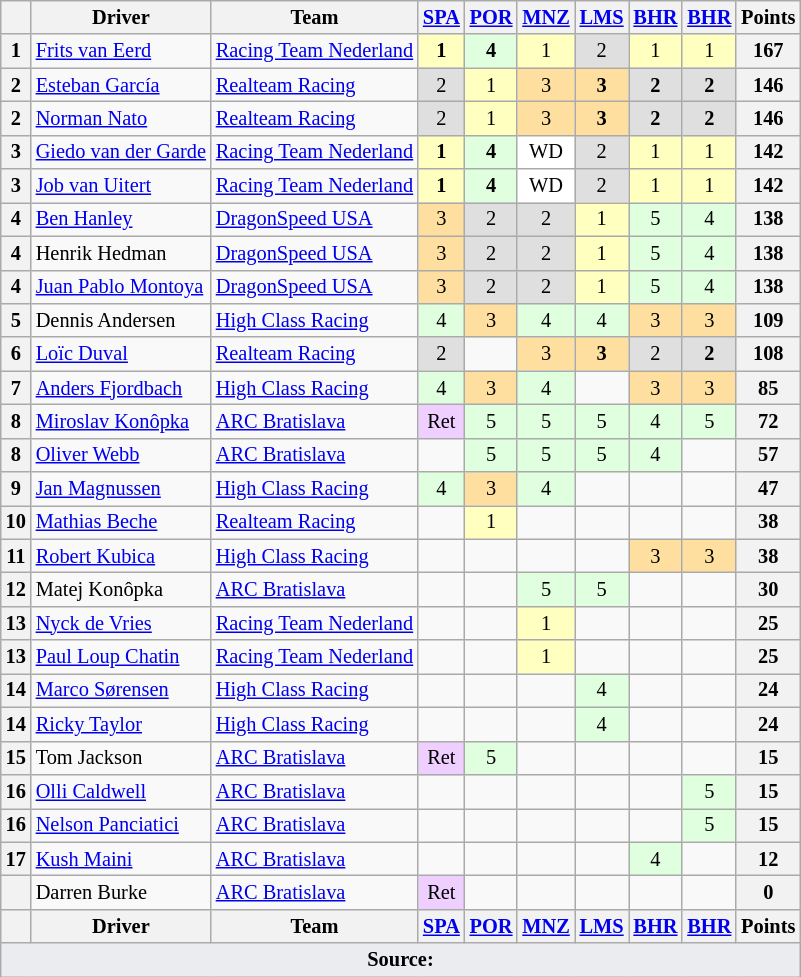<table class="wikitable" style="font-size:85%; text-align:center;">
<tr>
<th></th>
<th>Driver</th>
<th>Team</th>
<th><a href='#'>SPA</a><br></th>
<th><a href='#'>POR</a><br></th>
<th><a href='#'>MNZ</a><br></th>
<th><a href='#'>LMS</a><br></th>
<th><a href='#'>BHR</a><br></th>
<th><a href='#'>BHR</a><br></th>
<th>Points</th>
</tr>
<tr>
<th>1</th>
<td align=left> <a href='#'>Frits van Eerd</a></td>
<td align=left> <a href='#'>Racing Team Nederland</a></td>
<td style="background:#ffffbf;"><strong>1</strong></td>
<td style="background:#dfffdf;"><strong>4</strong></td>
<td style="background:#ffffbf;">1</td>
<td style="background:#dfdfdf;">2</td>
<td style="background:#ffffbf;">1</td>
<td style="background:#ffffbf;">1</td>
<th>167</th>
</tr>
<tr>
<th>2</th>
<td align=left> <a href='#'>Esteban García</a></td>
<td align=left> <a href='#'>Realteam Racing</a></td>
<td style="background:#dfdfdf;">2</td>
<td style="background:#ffffbf;">1</td>
<td style="background:#ffdf9f;">3</td>
<td style="background:#ffdf9f;"><strong>3</strong></td>
<td style="background:#dfdfdf;"><strong>2</strong></td>
<td style="background:#dfdfdf;"><strong>2</strong></td>
<th>146</th>
</tr>
<tr>
<th>2</th>
<td align=left> <a href='#'>Norman Nato</a></td>
<td align=left> <a href='#'>Realteam Racing</a></td>
<td style="background:#dfdfdf;">2</td>
<td style="background:#ffffbf;">1</td>
<td style="background:#ffdf9f;">3</td>
<td style="background:#ffdf9f;"><strong>3</strong></td>
<td style="background:#dfdfdf;"><strong>2</strong></td>
<td style="background:#dfdfdf;"><strong>2</strong></td>
<th>146</th>
</tr>
<tr>
<th>3</th>
<td align=left> <a href='#'>Giedo van der Garde</a></td>
<td align=left> <a href='#'>Racing Team Nederland</a></td>
<td style="background:#ffffbf;"><strong>1</strong></td>
<td style="background:#dfffdf;"><strong>4</strong></td>
<td style="background:#ffffff;">WD</td>
<td style="background:#dfdfdf;">2</td>
<td style="background:#ffffbf;">1</td>
<td style="background:#ffffbf;">1</td>
<th>142</th>
</tr>
<tr>
<th>3</th>
<td align=left> <a href='#'>Job van Uitert</a></td>
<td align=left> <a href='#'>Racing Team Nederland</a></td>
<td style="background:#ffffbf;"><strong>1</strong></td>
<td style="background:#dfffdf;"><strong>4</strong></td>
<td style="background:#ffffff;">WD</td>
<td style="background:#dfdfdf;">2</td>
<td style="background:#ffffbf;">1</td>
<td style="background:#ffffbf;">1</td>
<th>142</th>
</tr>
<tr>
<th>4</th>
<td align=left> <a href='#'>Ben Hanley</a></td>
<td align=left> <a href='#'>DragonSpeed USA</a></td>
<td style="background:#ffdf9f;">3</td>
<td style="background:#dfdfdf;">2</td>
<td style="background:#dfdfdf;">2</td>
<td style="background:#ffffbf;">1</td>
<td style="background:#dfffdf;">5</td>
<td style="background:#dfffdf;">4</td>
<th>138</th>
</tr>
<tr>
<th>4</th>
<td align=left> Henrik Hedman</td>
<td align=left> <a href='#'>DragonSpeed USA</a></td>
<td style="background:#ffdf9f;">3</td>
<td style="background:#dfdfdf;">2</td>
<td style="background:#dfdfdf;">2</td>
<td style="background:#ffffbf;">1</td>
<td style="background:#dfffdf;">5</td>
<td style="background:#dfffdf;">4</td>
<th>138</th>
</tr>
<tr>
<th>4</th>
<td align=left> <a href='#'>Juan Pablo Montoya</a></td>
<td align=left> <a href='#'>DragonSpeed USA</a></td>
<td style="background:#ffdf9f;">3</td>
<td style="background:#dfdfdf;">2</td>
<td style="background:#dfdfdf;">2</td>
<td style="background:#ffffbf;">1</td>
<td style="background:#dfffdf;">5</td>
<td style="background:#dfffdf;">4</td>
<th>138</th>
</tr>
<tr>
<th>5</th>
<td align=left> Dennis Andersen</td>
<td align=left> <a href='#'>High Class Racing</a></td>
<td style="background:#dfffdf;">4</td>
<td style="background:#ffdf9f;">3</td>
<td style="background:#dfffdf;">4</td>
<td style="background:#dfffdf;">4</td>
<td style="background:#ffdf9f;">3</td>
<td style="background:#ffdf9f;">3</td>
<th>109</th>
</tr>
<tr>
<th>6</th>
<td align=left> <a href='#'>Loïc Duval</a></td>
<td align=left> <a href='#'>Realteam Racing</a></td>
<td style="background:#dfdfdf;">2</td>
<td></td>
<td style="background:#ffdf9f;">3</td>
<td style="background:#ffdf9f;"><strong>3</strong></td>
<td style="background:#dfdfdf;">2</td>
<td style="background:#dfdfdf;"><strong>2</strong></td>
<th>108</th>
</tr>
<tr>
<th>7</th>
<td align=left> <a href='#'>Anders Fjordbach</a></td>
<td align=left> <a href='#'>High Class Racing</a></td>
<td style="background:#dfffdf;">4</td>
<td style="background:#ffdf9f;">3</td>
<td style="background:#dfffdf;">4</td>
<td></td>
<td style="background:#ffdf9f;">3</td>
<td style="background:#ffdf9f;">3</td>
<th>85</th>
</tr>
<tr>
<th>8</th>
<td align=left> <a href='#'>Miroslav Konôpka</a></td>
<td align=left> <a href='#'>ARC Bratislava</a></td>
<td style="background:#efcfff;">Ret</td>
<td style="background:#dfffdf;">5</td>
<td style="background:#dfffdf;">5</td>
<td style="background:#dfffdf;">5</td>
<td style="background:#dfffdf;">4</td>
<td style="background:#dfffdf;">5</td>
<th>72</th>
</tr>
<tr>
<th>8</th>
<td align=left> <a href='#'>Oliver Webb</a></td>
<td align=left> <a href='#'>ARC Bratislava</a></td>
<td></td>
<td style="background:#dfffdf;">5</td>
<td style="background:#dfffdf;">5</td>
<td style="background:#dfffdf;">5</td>
<td style="background:#dfffdf;">4</td>
<td></td>
<th>57</th>
</tr>
<tr>
<th>9</th>
<td align=left> <a href='#'>Jan Magnussen</a></td>
<td align=left> <a href='#'>High Class Racing</a></td>
<td style="background:#dfffdf;">4</td>
<td style="background:#ffdf9f;">3</td>
<td style="background:#dfffdf;">4</td>
<td></td>
<td></td>
<td></td>
<th>47</th>
</tr>
<tr>
<th>10</th>
<td align=left> <a href='#'>Mathias Beche</a></td>
<td align=left> <a href='#'>Realteam Racing</a></td>
<td></td>
<td style="background:#ffffbf;">1</td>
<td></td>
<td></td>
<td></td>
<td></td>
<th>38</th>
</tr>
<tr>
<th>11</th>
<td align=left> <a href='#'>Robert Kubica</a></td>
<td align=left> <a href='#'>High Class Racing</a></td>
<td></td>
<td></td>
<td></td>
<td></td>
<td style="background:#ffdf9f;">3</td>
<td style="background:#ffdf9f;">3</td>
<th>38</th>
</tr>
<tr>
<th>12</th>
<td align=left> Matej Konôpka</td>
<td align=left> <a href='#'>ARC Bratislava</a></td>
<td></td>
<td></td>
<td style="background:#dfffdf;">5</td>
<td style="background:#dfffdf;">5</td>
<td></td>
<td></td>
<th>30</th>
</tr>
<tr>
<th>13</th>
<td align=left> <a href='#'>Nyck de Vries</a></td>
<td align=left> <a href='#'>Racing Team Nederland</a></td>
<td></td>
<td></td>
<td style="background:#ffffbf;">1</td>
<td></td>
<td></td>
<td></td>
<th>25</th>
</tr>
<tr>
<th>13</th>
<td align=left> <a href='#'>Paul Loup Chatin</a></td>
<td align=left> <a href='#'>Racing Team Nederland</a></td>
<td></td>
<td></td>
<td style="background:#ffffbf;">1</td>
<td></td>
<td></td>
<td></td>
<th>25</th>
</tr>
<tr>
<th>14</th>
<td align=left> <a href='#'>Marco Sørensen</a></td>
<td align=left> <a href='#'>High Class Racing</a></td>
<td></td>
<td></td>
<td></td>
<td style="background:#dfffdf;">4</td>
<td></td>
<td></td>
<th>24</th>
</tr>
<tr>
<th>14</th>
<td align=left> <a href='#'>Ricky Taylor</a></td>
<td align=left> <a href='#'>High Class Racing</a></td>
<td></td>
<td></td>
<td></td>
<td style="background:#dfffdf;">4</td>
<td></td>
<td></td>
<th>24</th>
</tr>
<tr>
<th>15</th>
<td align=left> Tom Jackson</td>
<td align=left> <a href='#'>ARC Bratislava</a></td>
<td style="background:#efcfff;">Ret</td>
<td style="background:#dfffdf;">5</td>
<td></td>
<td></td>
<td></td>
<td></td>
<th>15</th>
</tr>
<tr>
<th>16</th>
<td align=left> <a href='#'>Olli Caldwell</a></td>
<td align=left> <a href='#'>ARC Bratislava</a></td>
<td></td>
<td></td>
<td></td>
<td></td>
<td></td>
<td style="background:#dfffdf;">5</td>
<th>15</th>
</tr>
<tr>
<th>16</th>
<td align=left> <a href='#'>Nelson Panciatici</a></td>
<td align=left> <a href='#'>ARC Bratislava</a></td>
<td></td>
<td></td>
<td></td>
<td></td>
<td></td>
<td style="background:#dfffdf;">5</td>
<th>15</th>
</tr>
<tr>
<th>17</th>
<td align=left> <a href='#'>Kush Maini</a></td>
<td align=left> <a href='#'>ARC Bratislava</a></td>
<td></td>
<td></td>
<td></td>
<td></td>
<td style="background:#dfffdf;">4</td>
<td></td>
<th>12</th>
</tr>
<tr>
<th></th>
<td align=left> Darren Burke</td>
<td align=left> <a href='#'>ARC Bratislava</a></td>
<td style="background:#efcfff;">Ret</td>
<td></td>
<td></td>
<td></td>
<td></td>
<td></td>
<th>0</th>
</tr>
<tr>
<th></th>
<th>Driver</th>
<th>Team</th>
<th><a href='#'>SPA</a><br></th>
<th><a href='#'>POR</a><br></th>
<th><a href='#'>MNZ</a><br></th>
<th><a href='#'>LMS</a><br></th>
<th><a href='#'>BHR</a><br></th>
<th><a href='#'>BHR</a><br></th>
<th>Points</th>
</tr>
<tr class="sortbottom">
<td colspan="11" style="background-color:#EAECF0;text-align:center"><strong>Source:</strong></td>
</tr>
</table>
